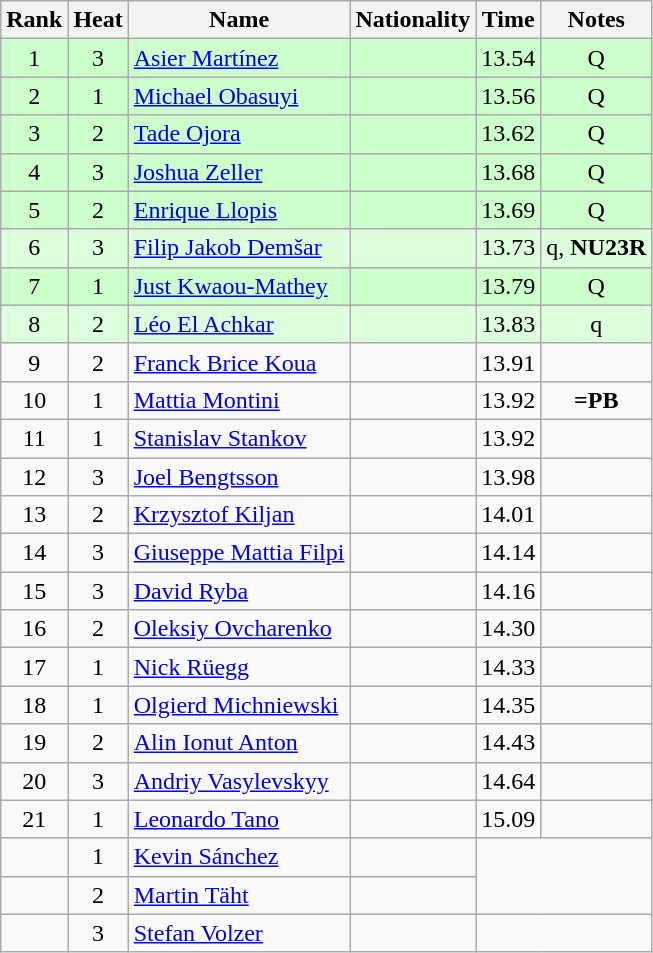<table class="wikitable sortable" style="text-align:center;">
<tr>
<th>Rank</th>
<th>Heat</th>
<th>Name</th>
<th>Nationality</th>
<th>Time</th>
<th>Notes</th>
</tr>
<tr bgcolor=ccffcc>
<td>1</td>
<td>3</td>
<td align=left><a href='#'>Asier Martínez</a></td>
<td align=left></td>
<td>13.54</td>
<td>Q</td>
</tr>
<tr bgcolor=ccffcc>
<td>2</td>
<td>1</td>
<td align=left><a href='#'>Michael Obasuyi</a></td>
<td align=left></td>
<td>13.56</td>
<td>Q</td>
</tr>
<tr bgcolor=ccffcc>
<td>3</td>
<td>2</td>
<td align=left><a href='#'>Tade Ojora</a></td>
<td align=left></td>
<td>13.62</td>
<td>Q</td>
</tr>
<tr bgcolor=ccffcc>
<td>4</td>
<td>3</td>
<td align=left><a href='#'>Joshua Zeller</a></td>
<td align=left></td>
<td>13.68</td>
<td>Q</td>
</tr>
<tr bgcolor=ccffcc>
<td>5</td>
<td>2</td>
<td align=left><a href='#'>Enrique Llopis</a></td>
<td align=left></td>
<td>13.69</td>
<td>Q</td>
</tr>
<tr bgcolor=ddffdd>
<td>6</td>
<td>3</td>
<td align=left><a href='#'>Filip Jakob Demšar</a></td>
<td align=left></td>
<td>13.73</td>
<td>q, <strong>NU23R</strong></td>
</tr>
<tr bgcolor=ccffcc>
<td>7</td>
<td>1</td>
<td align=left><a href='#'>Just Kwaou-Mathey</a></td>
<td align=left></td>
<td>13.79</td>
<td>Q</td>
</tr>
<tr bgcolor=ddffdd>
<td>8</td>
<td>2</td>
<td align=left><a href='#'>Léo El Achkar</a></td>
<td align=left></td>
<td>13.83</td>
<td>q</td>
</tr>
<tr>
<td>9</td>
<td>2</td>
<td align=left><a href='#'>Franck Brice Koua</a></td>
<td align=left></td>
<td>13.91</td>
<td></td>
</tr>
<tr>
<td>10</td>
<td>1</td>
<td align=left><a href='#'>Mattia Montini</a></td>
<td align=left></td>
<td>13.92</td>
<td><strong>=PB</strong></td>
</tr>
<tr>
<td>11</td>
<td>1</td>
<td align=left><a href='#'>Stanislav Stankov</a></td>
<td align=left></td>
<td>13.92</td>
<td></td>
</tr>
<tr>
<td>12</td>
<td>3</td>
<td align=left><a href='#'>Joel Bengtsson</a></td>
<td align=left></td>
<td>13.98</td>
<td></td>
</tr>
<tr>
<td>13</td>
<td>2</td>
<td align=left><a href='#'>Krzysztof Kiljan</a></td>
<td align=left></td>
<td>14.01</td>
<td></td>
</tr>
<tr>
<td>14</td>
<td>3</td>
<td align=left><a href='#'>Giuseppe Mattia Filpi</a></td>
<td align=left></td>
<td>14.14</td>
<td></td>
</tr>
<tr>
<td>15</td>
<td>3</td>
<td align=left><a href='#'>David Ryba</a></td>
<td align=left></td>
<td>14.16</td>
<td></td>
</tr>
<tr>
<td>16</td>
<td>2</td>
<td align=left><a href='#'>Oleksiy Ovcharenko</a></td>
<td align=left></td>
<td>14.30</td>
<td></td>
</tr>
<tr>
<td>17</td>
<td>1</td>
<td align=left><a href='#'>Nick Rüegg</a></td>
<td align=left></td>
<td>14.33</td>
<td></td>
</tr>
<tr>
<td>18</td>
<td>1</td>
<td align=left><a href='#'>Olgierd Michniewski</a></td>
<td align=left></td>
<td>14.35</td>
<td></td>
</tr>
<tr>
<td>19</td>
<td>2</td>
<td align=left><a href='#'>Alin Ionut Anton</a></td>
<td align=left></td>
<td>14.43</td>
<td></td>
</tr>
<tr>
<td>20</td>
<td>3</td>
<td align=left><a href='#'>Andriy Vasylevskyy</a></td>
<td align=left></td>
<td>14.64</td>
<td></td>
</tr>
<tr>
<td>21</td>
<td>1</td>
<td align=left><a href='#'>Leonardo Tano</a></td>
<td align=left></td>
<td>15.09</td>
<td></td>
</tr>
<tr>
<td></td>
<td>1</td>
<td align=left><a href='#'>Kevin Sánchez</a></td>
<td align=left></td>
<td colspan=2 rowspan=2></td>
</tr>
<tr>
<td></td>
<td>2</td>
<td align=left><a href='#'>Martin Täht</a></td>
<td align=left></td>
</tr>
<tr>
<td></td>
<td>3</td>
<td align=left><a href='#'>Stefan Volzer</a></td>
<td align=left></td>
<td colspan=2></td>
</tr>
</table>
